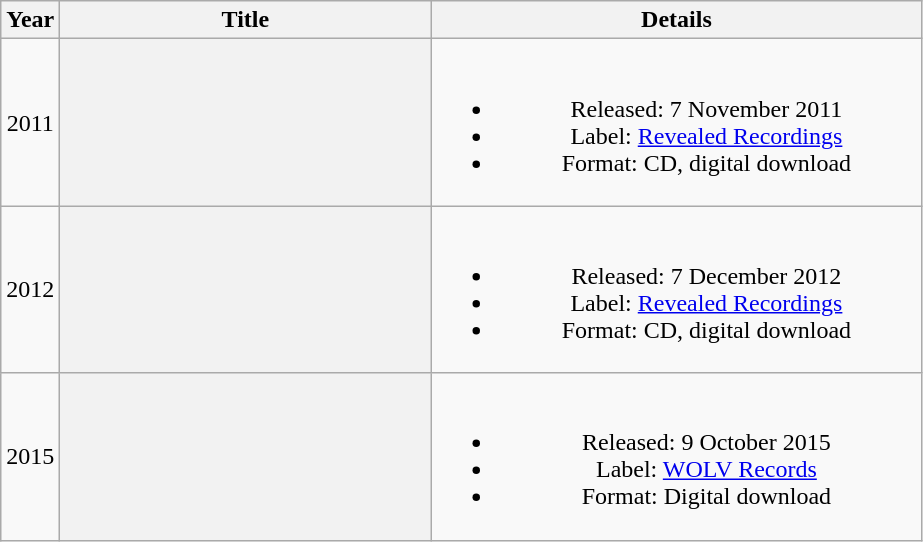<table class="wikitable plainrowheaders" style="text-align:center;">
<tr>
<th>Year</th>
<th scope="col" style="width:15em;">Title</th>
<th scope="col" style="width:20em;">Details</th>
</tr>
<tr>
<td>2011</td>
<th></th>
<td><br><ul><li>Released: 7 November 2011</li><li>Label: <a href='#'>Revealed Recordings</a></li><li>Format: CD, digital download</li></ul></td>
</tr>
<tr>
<td>2012</td>
<th></th>
<td><br><ul><li>Released: 7 December 2012</li><li>Label: <a href='#'>Revealed Recordings</a></li><li>Format: CD, digital download</li></ul></td>
</tr>
<tr>
<td>2015</td>
<th></th>
<td><br><ul><li>Released: 9 October 2015</li><li>Label: <a href='#'>WOLV Records</a></li><li>Format: Digital download</li></ul></td>
</tr>
</table>
